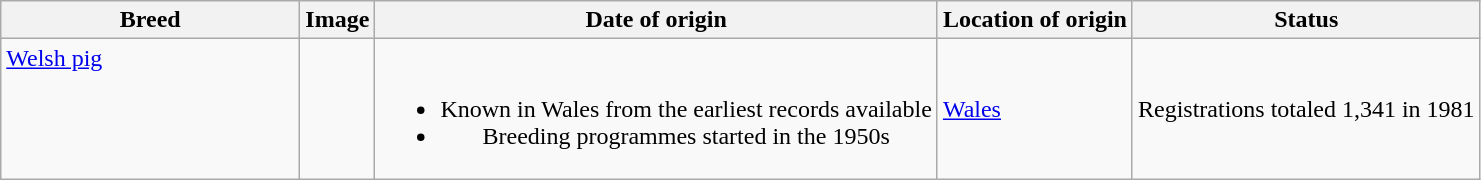<table class="wikitable sortable">
<tr>
<th style="width: 12em;">Breed</th>
<th>Image</th>
<th>Date of origin</th>
<th>Location of origin</th>
<th>Status</th>
</tr>
<tr>
<td valign="top"><a href='#'>Welsh pig</a></td>
<td></td>
<td align="center"><br><ul><li>Known in Wales from the earliest records available</li><li>Breeding programmes started in the 1950s</li></ul></td>
<td><a href='#'>Wales</a></td>
<td>Registrations totaled 1,341 in 1981</td>
</tr>
</table>
